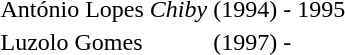<table border="0" style="text-align:center;">
<tr>
<td align=left> António Lopes <em>Chiby</em></td>
<td>(1994)</td>
<td>-</td>
<td>1995</td>
</tr>
<tr>
<td align=left> Luzolo Gomes</td>
<td>(1997)</td>
<td>-</td>
<td></td>
</tr>
</table>
